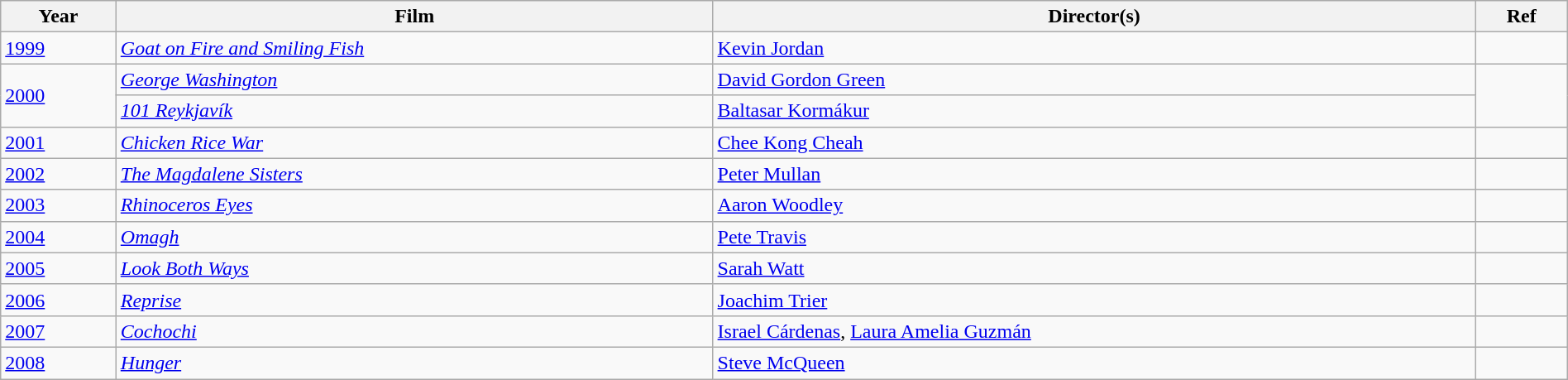<table class = "wikitable sortable" width=100%>
<tr>
<th>Year</th>
<th>Film</th>
<th>Director(s)</th>
<th>Ref</th>
</tr>
<tr>
<td><a href='#'>1999</a></td>
<td><em><a href='#'>Goat on Fire and Smiling Fish</a></em></td>
<td><a href='#'>Kevin Jordan</a></td>
<td></td>
</tr>
<tr>
<td rowspan=2><a href='#'>2000</a></td>
<td><em><a href='#'>George Washington</a></em></td>
<td><a href='#'>David Gordon Green</a></td>
<td rowspan=2></td>
</tr>
<tr>
<td><em><a href='#'>101 Reykjavík</a></em></td>
<td><a href='#'>Baltasar Kormákur</a></td>
</tr>
<tr>
<td><a href='#'>2001</a></td>
<td><em><a href='#'>Chicken Rice War</a></em></td>
<td><a href='#'>Chee Kong Cheah</a></td>
<td></td>
</tr>
<tr>
<td><a href='#'>2002</a></td>
<td><em><a href='#'>The Magdalene Sisters</a></em></td>
<td><a href='#'>Peter Mullan</a></td>
<td></td>
</tr>
<tr>
<td><a href='#'>2003</a></td>
<td><em><a href='#'>Rhinoceros Eyes</a></em></td>
<td><a href='#'>Aaron Woodley</a></td>
<td></td>
</tr>
<tr>
<td><a href='#'>2004</a></td>
<td><em><a href='#'>Omagh</a></em></td>
<td><a href='#'>Pete Travis</a></td>
<td></td>
</tr>
<tr>
<td><a href='#'>2005</a></td>
<td><em><a href='#'>Look Both Ways</a></em></td>
<td><a href='#'>Sarah Watt</a></td>
<td></td>
</tr>
<tr>
<td><a href='#'>2006</a></td>
<td><em><a href='#'>Reprise</a></em></td>
<td><a href='#'>Joachim Trier</a></td>
<td></td>
</tr>
<tr>
<td><a href='#'>2007</a></td>
<td><em><a href='#'>Cochochi</a></em></td>
<td><a href='#'>Israel Cárdenas</a>, <a href='#'>Laura Amelia Guzmán</a></td>
<td></td>
</tr>
<tr>
<td><a href='#'>2008</a></td>
<td><em><a href='#'>Hunger</a></em></td>
<td><a href='#'>Steve McQueen</a></td>
<td></td>
</tr>
</table>
